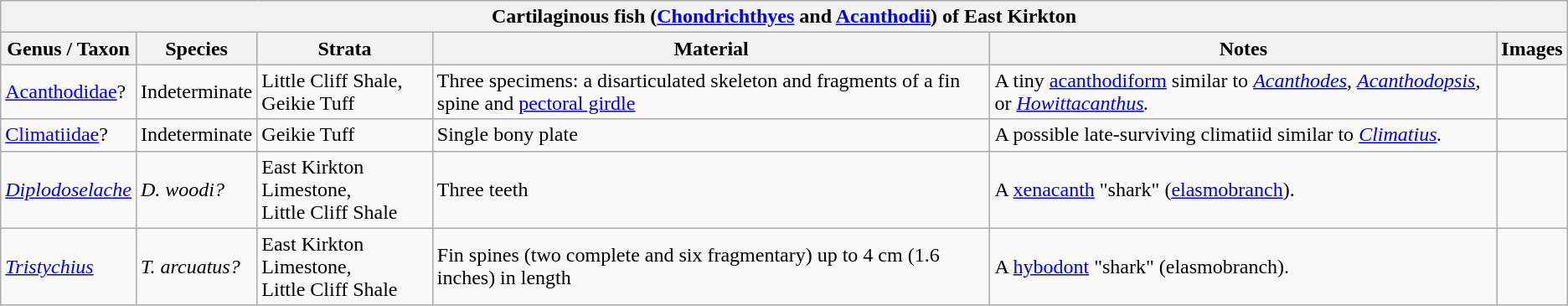<table class="wikitable" align="center">
<tr>
<th colspan="6" align="center"><strong>Cartilaginous fish (<a href='#'>Chondrichthyes</a> and <a href='#'>Acanthodii</a>) of East Kirkton</strong></th>
</tr>
<tr>
<th>Genus / Taxon</th>
<th>Species</th>
<th>Strata</th>
<th>Material</th>
<th>Notes</th>
<th>Images</th>
</tr>
<tr>
<td><a href='#'>Acanthodidae</a>?</td>
<td>Indeterminate</td>
<td>Little Cliff Shale,<br>Geikie Tuff</td>
<td>Three specimens: a disarticulated skeleton and fragments of a fin spine and <a href='#'>pectoral girdle</a></td>
<td>A tiny <a href='#'>acanthodiform</a> similar to <em><a href='#'>Acanthodes</a></em>, <em><a href='#'>Acanthodopsis</a>,</em> or <em><a href='#'>Howittacanthus</a>.</em></td>
<td></td>
</tr>
<tr>
<td><a href='#'>Climatiidae</a>?</td>
<td>Indeterminate</td>
<td>Geikie Tuff</td>
<td>Single bony plate</td>
<td>A possible late-surviving climatiid similar to <em><a href='#'>Climatius</a>.</em></td>
<td></td>
</tr>
<tr>
<td><em><a href='#'>Diplodoselache</a></em></td>
<td><em>D. woodi?</em></td>
<td>East Kirkton Limestone,<br>Little Cliff Shale</td>
<td>Three teeth</td>
<td>A <a href='#'>xenacanth</a> "shark" (<a href='#'>elasmobranch</a>).</td>
<td></td>
</tr>
<tr>
<td><em><a href='#'>Tristychius</a></em></td>
<td><em>T. arcuatus?</em></td>
<td>East Kirkton Limestone,<br>Little Cliff Shale</td>
<td>Fin spines (two complete and six fragmentary) up to 4 cm (1.6 inches) in length</td>
<td>A <a href='#'>hybodont</a> "shark" (elasmobranch).</td>
<td></td>
</tr>
</table>
